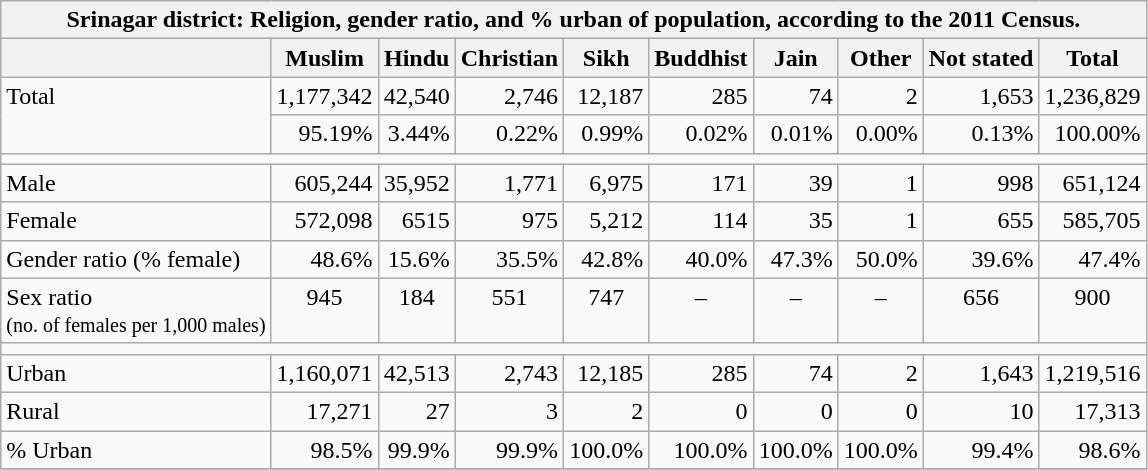<table class="wikitable mw-collapsible">
<tr>
<th colspan=10>Srinagar district: Religion, gender ratio, and % urban of population, according to the 2011 Census.</th>
</tr>
<tr style="vertical-align:top;">
<th></th>
<th>Muslim</th>
<th>Hindu</th>
<th>Christian</th>
<th>Sikh</th>
<th>Buddhist</th>
<th>Jain</th>
<th>Other</th>
<th>Not stated</th>
<th>Total</th>
</tr>
<tr style="vertical-align:top; text-align:right;">
<td rowspan=2 style="text-align:left;">Total</td>
<td>1,177,342</td>
<td>42,540</td>
<td>2,746</td>
<td>12,187</td>
<td>285</td>
<td>74</td>
<td>2</td>
<td>1,653</td>
<td>1,236,829</td>
</tr>
<tr style="vertical-align:top; text-align:right;">
<td>95.19%</td>
<td>3.44%</td>
<td>0.22%</td>
<td>0.99%</td>
<td>0.02%</td>
<td>0.01%</td>
<td>0.00%</td>
<td>0.13%</td>
<td>100.00%</td>
</tr>
<tr>
<td colspan=10></td>
</tr>
<tr style="vertical-align:top; text-align:right;">
<td style="text-align:left;">Male</td>
<td>605,244</td>
<td>35,952</td>
<td>1,771</td>
<td>6,975</td>
<td>171</td>
<td>39</td>
<td>1</td>
<td>998</td>
<td>651,124</td>
</tr>
<tr style="vertical-align:top; text-align:right;">
<td style="text-align:left;">Female</td>
<td>572,098</td>
<td>6515</td>
<td>975</td>
<td>5,212</td>
<td>114</td>
<td>35</td>
<td>1</td>
<td>655</td>
<td>585,705</td>
</tr>
<tr style="vertical-align:top; text-align:right;">
<td style="text-align:left;">Gender ratio (% female)</td>
<td>48.6%</td>
<td>15.6%</td>
<td>35.5%</td>
<td>42.8%</td>
<td>40.0%</td>
<td>47.3%</td>
<td>50.0%</td>
<td>39.6%</td>
<td>47.4%</td>
</tr>
<tr style="vertical-align:top; text-align:center;">
<td style="text-align:left;">Sex ratio <br><small>(no. of females per 1,000 males)</small></td>
<td>945</td>
<td>184</td>
<td>551</td>
<td>747</td>
<td>–</td>
<td>–</td>
<td>–</td>
<td>656</td>
<td>900</td>
</tr>
<tr>
<td colspan=10></td>
</tr>
<tr style="vertical-align:top; text-align:right;">
<td style="text-align:left;">Urban</td>
<td>1,160,071</td>
<td>42,513</td>
<td>2,743</td>
<td>12,185</td>
<td>285</td>
<td>74</td>
<td>2</td>
<td>1,643</td>
<td>1,219,516</td>
</tr>
<tr style="vertical-align:top; text-align:right;">
<td style="text-align:left;">Rural</td>
<td>17,271</td>
<td>27</td>
<td>3</td>
<td>2</td>
<td>0</td>
<td>0</td>
<td>0</td>
<td>10</td>
<td>17,313</td>
</tr>
<tr style="vertical-align:top; text-align:right;">
<td style="text-align:left;">% Urban</td>
<td>98.5%</td>
<td>99.9%</td>
<td>99.9%</td>
<td>100.0%</td>
<td>100.0%</td>
<td>100.0%</td>
<td>100.0%</td>
<td>99.4%</td>
<td>98.6%</td>
</tr>
<tr>
</tr>
</table>
